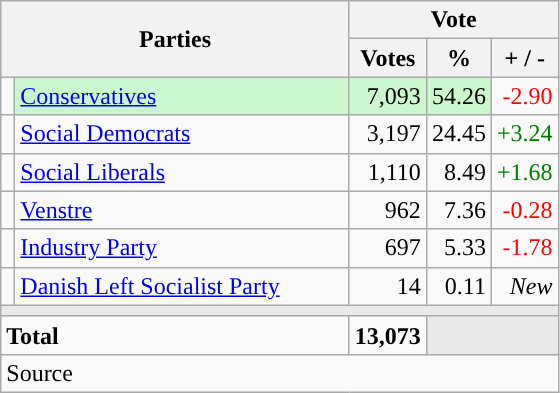<table class="wikitable" style="text-align:right;">
<tr>
<th style="text-align:centre;" rowspan="2" colspan="2" width="225">Parties</th>
<th colspan="3">Vote</th>
</tr>
<tr>
<th width="15">Votes</th>
<th width="15">%</th>
<th width="15">+ / -</th>
</tr>
<tr>
<td width="2" style="color:inherit;background:"></td>
<td bgcolor=#ccf7cc  align="left"><a href='#'>Conservatives</a></td>
<td bgcolor=#ccf7cc>7,093</td>
<td bgcolor=#ccf7cc>54.26</td>
<td style=color:red;>-2.90</td>
</tr>
<tr>
<td width="2" style="color:inherit;background:"></td>
<td align="left"><a href='#'>Social Democrats</a></td>
<td>3,197</td>
<td>24.45</td>
<td style=color:green;>+3.24</td>
</tr>
<tr>
<td width="2" style="color:inherit;background:"></td>
<td align="left"><a href='#'>Social Liberals</a></td>
<td>1,110</td>
<td>8.49</td>
<td style=color:green;>+1.68</td>
</tr>
<tr>
<td width="2" style="color:inherit;background:"></td>
<td align="left"><a href='#'>Venstre</a></td>
<td>962</td>
<td>7.36</td>
<td style=color:red;>-0.28</td>
</tr>
<tr>
<td width="2" style="color:inherit;background:"></td>
<td align="left"><a href='#'>Industry Party</a></td>
<td>697</td>
<td>5.33</td>
<td style=color:red;>-1.78</td>
</tr>
<tr>
<td width="2" style="color:inherit;background:"></td>
<td align="left"><a href='#'>Danish Left Socialist Party</a></td>
<td>14</td>
<td>0.11</td>
<td><em>New</em></td>
</tr>
<tr>
<td colspan="7" bgcolor="#E9E9E9"></td>
</tr>
<tr>
<td align="left" colspan="2"><strong>Total</strong></td>
<td><strong>13,073</strong></td>
<td bgcolor="#E9E9E9" colspan="2"></td>
</tr>
<tr>
<td align="left" colspan="6">Source</td>
</tr>
</table>
